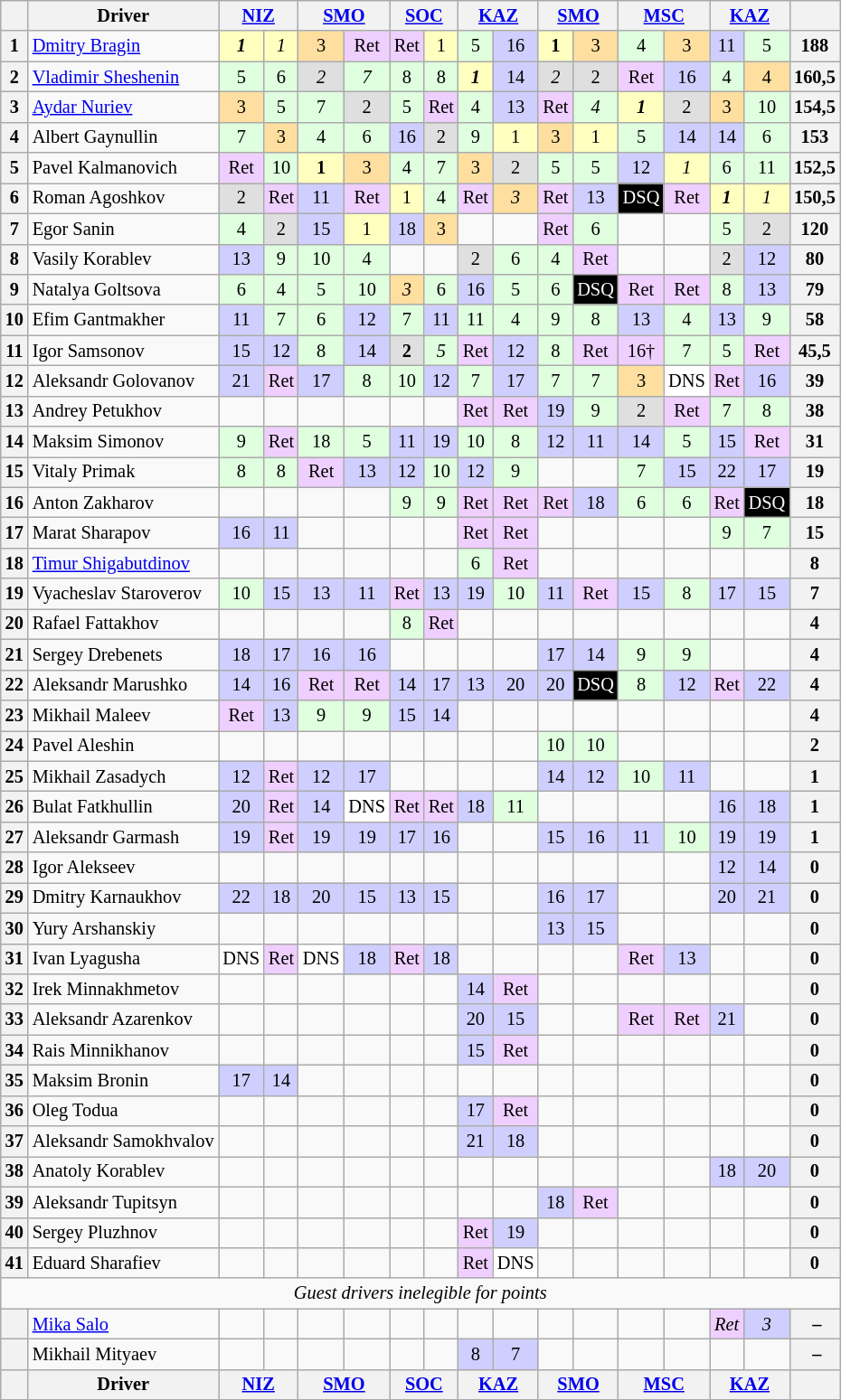<table align=left| class="wikitable" style="font-size: 85%; text-align: center">
<tr valign="top">
<th valign=middle></th>
<th valign=middle>Driver</th>
<th colspan=2><a href='#'>NIZ</a></th>
<th colspan=2><a href='#'>SMO</a></th>
<th colspan=2><a href='#'>SOC</a></th>
<th colspan=2><a href='#'>KAZ</a></th>
<th colspan=2><a href='#'>SMO</a></th>
<th colspan=2><a href='#'>MSC</a></th>
<th colspan=2><a href='#'>KAZ</a></th>
<th valign=middle>  </th>
</tr>
<tr>
<th>1</th>
<td align="left"><a href='#'>Dmitry Bragin</a></td>
<td style="background:#ffffbf;"><strong><em>1</em></strong></td>
<td style="background:#ffffbf;"><em>1</em></td>
<td style="background:#ffdf9f;">3</td>
<td style="background:#efcfff;">Ret</td>
<td style="background:#efcfff;">Ret</td>
<td style="background:#ffffbf;">1</td>
<td style="background:#dfffdf;">5</td>
<td style="background:#cfcfff;">16</td>
<td style="background:#ffffbf;"><strong>1</strong></td>
<td style="background:#ffdf9f;">3</td>
<td style="background:#dfffdf;">4</td>
<td style="background:#ffdf9f;">3</td>
<td style="background:#cfcfff;">11</td>
<td style="background:#dfffdf;">5</td>
<th>188</th>
</tr>
<tr>
<th>2</th>
<td align="left"><a href='#'>Vladimir Sheshenin</a></td>
<td style="background:#dfffdf;">5</td>
<td style="background:#dfffdf;">6</td>
<td style="background:#dfdfdf;"><em>2</em></td>
<td style="background:#dfffdf;"><em>7</em></td>
<td style="background:#dfffdf;">8</td>
<td style="background:#dfffdf;">8</td>
<td style="background:#ffffbf;"><strong><em>1</em></strong></td>
<td style="background:#cfcfff;">14</td>
<td style="background:#dfdfdf;"><em>2</em></td>
<td style="background:#dfdfdf;">2</td>
<td style="background:#efcfff;">Ret</td>
<td style="background:#cfcfff;">16</td>
<td style="background:#dfffdf;">4</td>
<td style="background:#ffdf9f;">4</td>
<th>160,5</th>
</tr>
<tr>
<th>3</th>
<td align="left"><a href='#'>Aydar Nuriev</a></td>
<td style="background:#ffdf9f;">3</td>
<td style="background:#dfffdf;">5</td>
<td style="background:#dfffdf;">7</td>
<td style="background:#dfdfdf;">2</td>
<td style="background:#dfffdf;">5</td>
<td style="background:#efcfff;">Ret</td>
<td style="background:#dfffdf;">4</td>
<td style="background:#cfcfff;">13</td>
<td style="background:#efcfff;">Ret</td>
<td style="background:#dfffdf;"><em>4</em></td>
<td style="background:#ffffbf;"><strong><em>1</em></strong></td>
<td style="background:#dfdfdf;">2</td>
<td style="background:#ffdf9f;">3</td>
<td style="background:#dfffdf;">10</td>
<th>154,5</th>
</tr>
<tr>
<th>4</th>
<td align="left">Albert Gaynullin</td>
<td style="background:#dfffdf;">7</td>
<td style="background:#ffdf9f;">3</td>
<td style="background:#dfffdf;">4</td>
<td style="background:#dfffdf;">6</td>
<td style="background:#cfcfff;">16</td>
<td style="background:#dfdfdf;">2</td>
<td style="background:#dfffdf;">9</td>
<td style="background:#ffffbf;">1</td>
<td style="background:#ffdf9f;">3</td>
<td style="background:#ffffbf;">1</td>
<td style="background:#dfffdf;">5</td>
<td style="background:#cfcfff;">14</td>
<td style="background:#cfcfff;">14</td>
<td style="background:#dfffdf;">6</td>
<th>153</th>
</tr>
<tr>
<th>5</th>
<td align="left">Pavel Kalmanovich</td>
<td style="background:#efcfff;">Ret</td>
<td style="background:#dfffdf;">10</td>
<td style="background:#ffffbf;"><strong>1</strong></td>
<td style="background:#ffdf9f;">3</td>
<td style="background:#dfffdf;">4</td>
<td style="background:#dfffdf;">7</td>
<td style="background:#ffdf9f;">3</td>
<td style="background:#dfdfdf;">2</td>
<td style="background:#dfffdf;">5</td>
<td style="background:#dfffdf;">5</td>
<td style="background:#cfcfff;">12</td>
<td style="background:#ffffbf;"><em>1</em></td>
<td style="background:#dfffdf;">6</td>
<td style="background:#dfffdf;">11</td>
<th>152,5</th>
</tr>
<tr>
<th>6</th>
<td align="left">Roman Agoshkov</td>
<td style="background:#dfdfdf;">2</td>
<td style="background:#efcfff;">Ret</td>
<td style="background:#cfcfff;">11</td>
<td style="background:#efcfff;">Ret</td>
<td style="background:#ffffbf;">1</td>
<td style="background:#dfffdf;">4</td>
<td style="background:#efcfff;">Ret</td>
<td style="background:#ffdf9f;"><em>3</em></td>
<td style="background:#efcfff;">Ret</td>
<td style="background:#cfcfff;">13</td>
<td style="background:black; color:white;">DSQ</td>
<td style="background:#efcfff;">Ret</td>
<td style="background:#ffffbf;"><strong><em>1</em></strong></td>
<td style="background:#ffffbf;"><em>1</em></td>
<th>150,5</th>
</tr>
<tr>
<th>7</th>
<td align="left">Egor Sanin</td>
<td style="background:#dfffdf;">4</td>
<td style="background:#dfdfdf;">2</td>
<td style="background:#cfcfff;">15</td>
<td style="background:#ffffbf;">1</td>
<td style="background:#cfcfff;">18</td>
<td style="background:#ffdf9f;">3</td>
<td></td>
<td></td>
<td style="background:#efcfff;">Ret</td>
<td style="background:#dfffdf;">6</td>
<td></td>
<td></td>
<td style="background:#dfffdf;">5</td>
<td style="background:#dfdfdf;">2</td>
<th>120</th>
</tr>
<tr>
<th>8</th>
<td align="left">Vasily Korablev</td>
<td style="background:#cfcfff;">13</td>
<td style="background:#dfffdf;">9</td>
<td style="background:#dfffdf;">10</td>
<td style="background:#dfffdf;">4</td>
<td></td>
<td></td>
<td style="background:#dfdfdf;">2</td>
<td style="background:#dfffdf;">6</td>
<td style="background:#dfffdf;">4</td>
<td style="background:#efcfff;">Ret</td>
<td></td>
<td></td>
<td style="background:#dfdfdf;">2</td>
<td style="background:#cfcfff;">12</td>
<th>80</th>
</tr>
<tr>
<th>9</th>
<td align="left">Natalya Goltsova</td>
<td style="background:#dfffdf;">6</td>
<td style="background:#dfffdf;">4</td>
<td style="background:#dfffdf;">5</td>
<td style="background:#dfffdf;">10</td>
<td style="background:#ffdf9f;"><em>3</em></td>
<td style="background:#dfffdf;">6</td>
<td style="background:#cfcfff;">16</td>
<td style="background:#dfffdf;">5</td>
<td style="background:#dfffdf;">6</td>
<td style="background:black; color:white;">DSQ</td>
<td style="background:#efcfff;">Ret</td>
<td style="background:#efcfff;">Ret</td>
<td style="background:#dfffdf;">8</td>
<td style="background:#cfcfff;">13</td>
<th>79</th>
</tr>
<tr>
<th>10</th>
<td align="left">Efim Gantmakher</td>
<td style="background:#cfcfff;">11</td>
<td style="background:#dfffdf;">7</td>
<td style="background:#dfffdf;">6</td>
<td style="background:#cfcfff;">12</td>
<td style="background:#dfffdf;">7</td>
<td style="background:#cfcfff;">11</td>
<td style="background:#dfffdf;">11</td>
<td style="background:#dfffdf;">4</td>
<td style="background:#dfffdf;">9</td>
<td style="background:#dfffdf;">8</td>
<td style="background:#cfcfff;">13</td>
<td style="background:#dfffdf;">4</td>
<td style="background:#cfcfff;">13</td>
<td style="background:#dfffdf;">9</td>
<th>58</th>
</tr>
<tr>
<th>11</th>
<td align="left">Igor Samsonov</td>
<td style="background:#cfcfff;">15</td>
<td style="background:#cfcfff;">12</td>
<td style="background:#dfffdf;">8</td>
<td style="background:#cfcfff;">14</td>
<td style="background:#dfdfdf;"><strong>2</strong></td>
<td style="background:#dfffdf;"><em>5</em></td>
<td style="background:#efcfff;">Ret</td>
<td style="background:#cfcfff;">12</td>
<td style="background:#dfffdf;">8</td>
<td style="background:#efcfff;">Ret</td>
<td style="background:#efcfff;">16†</td>
<td style="background:#dfffdf;">7</td>
<td style="background:#dfffdf;">5</td>
<td style="background:#efcfff;">Ret</td>
<th>45,5</th>
</tr>
<tr>
<th>12</th>
<td align="left">Aleksandr Golovanov</td>
<td style="background:#cfcfff;">21</td>
<td style="background:#efcfff;">Ret</td>
<td style="background:#cfcfff;">17</td>
<td style="background:#dfffdf;">8</td>
<td style="background:#dfffdf;">10</td>
<td style="background:#cfcfff;">12</td>
<td style="background:#dfffdf;">7</td>
<td style="background:#cfcfff;">17</td>
<td style="background:#dfffdf;">7</td>
<td style="background:#dfffdf;">7</td>
<td style="background:#ffdf9f;">3</td>
<td style="background:#ffffff;">DNS</td>
<td style="background:#efcfff;">Ret</td>
<td style="background:#cfcfff;">16</td>
<th>39</th>
</tr>
<tr>
<th>13</th>
<td align="left">Andrey Petukhov</td>
<td></td>
<td></td>
<td></td>
<td></td>
<td></td>
<td></td>
<td style="background:#efcfff;">Ret</td>
<td style="background:#efcfff;">Ret</td>
<td style="background:#cfcfff;">19</td>
<td style="background:#dfffdf;">9</td>
<td style="background:#dfdfdf;">2</td>
<td style="background:#efcfff;">Ret</td>
<td style="background:#dfffdf;">7</td>
<td style="background:#dfffdf;">8</td>
<th>38</th>
</tr>
<tr>
<th>14</th>
<td align="left">Maksim Simonov</td>
<td style="background:#dfffdf;">9</td>
<td style="background:#efcfff;">Ret</td>
<td style="background:#dfffdf;">18</td>
<td style="background:#dfffdf;">5</td>
<td style="background:#cfcfff;">11</td>
<td style="background:#cfcfff;">19</td>
<td style="background:#dfffdf;">10</td>
<td style="background:#dfffdf;">8</td>
<td style="background:#cfcfff;">12</td>
<td style="background:#cfcfff;">11</td>
<td style="background:#cfcfff;">14</td>
<td style="background:#dfffdf;">5</td>
<td style="background:#cfcfff;">15</td>
<td style="background:#efcfff;">Ret</td>
<th>31</th>
</tr>
<tr>
<th>15</th>
<td align="left">Vitaly Primak</td>
<td style="background:#dfffdf;">8</td>
<td style="background:#dfffdf;">8</td>
<td style="background:#efcfff;">Ret</td>
<td style="background:#cfcfff;">13</td>
<td style="background:#cfcfff;">12</td>
<td style="background:#dfffdf;">10</td>
<td style="background:#cfcfff;">12</td>
<td style="background:#dfffdf;">9</td>
<td></td>
<td></td>
<td style="background:#dfffdf;">7</td>
<td style="background:#cfcfff;">15</td>
<td style="background:#cfcfff;">22</td>
<td style="background:#cfcfff;">17</td>
<th>19</th>
</tr>
<tr>
<th>16</th>
<td align="left">Anton Zakharov</td>
<td></td>
<td></td>
<td></td>
<td></td>
<td style="background:#dfffdf;">9</td>
<td style="background:#dfffdf;">9</td>
<td style="background:#efcfff;">Ret</td>
<td style="background:#efcfff;">Ret</td>
<td style="background:#efcfff;">Ret</td>
<td style="background:#cfcfff;">18</td>
<td style="background:#dfffdf;">6</td>
<td style="background:#dfffdf;">6</td>
<td style="background:#efcfff;">Ret</td>
<td style="background:black; color:white;">DSQ</td>
<th>18</th>
</tr>
<tr>
<th>17</th>
<td align="left">Marat Sharapov</td>
<td style="background:#cfcfff;">16</td>
<td style="background:#cfcfff;">11</td>
<td></td>
<td></td>
<td></td>
<td></td>
<td style="background:#efcfff;">Ret</td>
<td style="background:#efcfff;">Ret</td>
<td></td>
<td></td>
<td></td>
<td></td>
<td style="background:#dfffdf;">9</td>
<td style="background:#dfffdf;">7</td>
<th>15</th>
</tr>
<tr>
<th>18</th>
<td align="left"><a href='#'>Timur Shigabutdinov</a></td>
<td></td>
<td></td>
<td></td>
<td></td>
<td></td>
<td></td>
<td style="background:#dfffdf;">6</td>
<td style="background:#efcfff;">Ret</td>
<td></td>
<td></td>
<td></td>
<td></td>
<td></td>
<td></td>
<th>8</th>
</tr>
<tr>
<th>19</th>
<td align="left">Vyacheslav Staroverov</td>
<td style="background:#dfffdf;">10</td>
<td style="background:#cfcfff;">15</td>
<td style="background:#cfcfff;">13</td>
<td style="background:#cfcfff;">11</td>
<td style="background:#efcfff;">Ret</td>
<td style="background:#cfcfff;">13</td>
<td style="background:#cfcfff;">19</td>
<td style="background:#dfffdf;">10</td>
<td style="background:#cfcfff;">11</td>
<td style="background:#efcfff;">Ret</td>
<td style="background:#cfcfff;">15</td>
<td style="background:#dfffdf;">8</td>
<td style="background:#cfcfff;">17</td>
<td style="background:#cfcfff;">15</td>
<th>7</th>
</tr>
<tr>
<th>20</th>
<td align="left">Rafael Fattakhov</td>
<td></td>
<td></td>
<td></td>
<td></td>
<td style="background:#dfffdf;">8</td>
<td style="background:#efcfff;">Ret</td>
<td></td>
<td></td>
<td></td>
<td></td>
<td></td>
<td></td>
<td></td>
<td></td>
<th>4</th>
</tr>
<tr>
<th>21</th>
<td align="left">Sergey Drebenets</td>
<td style="background:#cfcfff;">18</td>
<td style="background:#cfcfff;">17</td>
<td style="background:#cfcfff;">16</td>
<td style="background:#cfcfff;">16</td>
<td></td>
<td></td>
<td></td>
<td></td>
<td style="background:#cfcfff;">17</td>
<td style="background:#cfcfff;">14</td>
<td style="background:#dfffdf;">9</td>
<td style="background:#dfffdf;">9</td>
<td></td>
<td></td>
<th>4</th>
</tr>
<tr>
<th>22</th>
<td align="left">Aleksandr Marushko</td>
<td style="background:#cfcfff;">14</td>
<td style="background:#cfcfff;">16</td>
<td style="background:#efcfff;">Ret</td>
<td style="background:#efcfff;">Ret</td>
<td style="background:#cfcfff;">14</td>
<td style="background:#cfcfff;">17</td>
<td style="background:#cfcfff;">13</td>
<td style="background:#cfcfff;">20</td>
<td style="background:#cfcfff;">20</td>
<td style="background:black; color:white;">DSQ</td>
<td style="background:#dfffdf;">8</td>
<td style="background:#cfcfff;">12</td>
<td style="background:#efcfff;">Ret</td>
<td style="background:#cfcfff;">22</td>
<th>4</th>
</tr>
<tr>
<th>23</th>
<td align="left">Mikhail Maleev</td>
<td style="background:#efcfff;">Ret</td>
<td style="background:#cfcfff;">13</td>
<td style="background:#dfffdf;">9</td>
<td style="background:#dfffdf;">9</td>
<td style="background:#cfcfff;">15</td>
<td style="background:#cfcfff;">14</td>
<td></td>
<td></td>
<td></td>
<td></td>
<td></td>
<td></td>
<td></td>
<td></td>
<th>4</th>
</tr>
<tr>
<th>24</th>
<td align="left">Pavel Aleshin</td>
<td></td>
<td></td>
<td></td>
<td></td>
<td></td>
<td></td>
<td></td>
<td></td>
<td style="background:#dfffdf;">10</td>
<td style="background:#dfffdf;">10</td>
<td></td>
<td></td>
<td></td>
<td></td>
<th>2</th>
</tr>
<tr>
<th>25</th>
<td align="left">Mikhail Zasadych</td>
<td style="background:#cfcfff;">12</td>
<td style="background:#efcfff;">Ret</td>
<td style="background:#cfcfff;">12</td>
<td style="background:#cfcfff;">17</td>
<td></td>
<td></td>
<td></td>
<td></td>
<td style="background:#cfcfff;">14</td>
<td style="background:#cfcfff;">12</td>
<td style="background:#dfffdf;">10</td>
<td style="background:#cfcfff;">11</td>
<td></td>
<td></td>
<th>1</th>
</tr>
<tr>
<th>26</th>
<td align="left">Bulat Fatkhullin</td>
<td style="background:#cfcfff;">20</td>
<td style="background:#efcfff;">Ret</td>
<td style="background:#cfcfff;">14</td>
<td style="background:#ffffff;">DNS</td>
<td style="background:#efcfff;">Ret</td>
<td style="background:#efcfff;">Ret</td>
<td style="background:#cfcfff;">18</td>
<td style="background:#dfffdf;">11</td>
<td></td>
<td></td>
<td></td>
<td></td>
<td style="background:#cfcfff;">16</td>
<td style="background:#cfcfff;">18</td>
<th>1</th>
</tr>
<tr>
<th>27</th>
<td align="left">Aleksandr Garmash</td>
<td style="background:#cfcfff;">19</td>
<td style="background:#efcfff;">Ret</td>
<td style="background:#cfcfff;">19</td>
<td style="background:#cfcfff;">19</td>
<td style="background:#cfcfff;">17</td>
<td style="background:#cfcfff;">16</td>
<td></td>
<td></td>
<td style="background:#cfcfff;">15</td>
<td style="background:#cfcfff;">16</td>
<td style="background:#cfcfff;">11</td>
<td style="background:#dfffdf;">10</td>
<td style="background:#cfcfff;">19</td>
<td style="background:#cfcfff;">19</td>
<th>1</th>
</tr>
<tr>
<th>28</th>
<td align="left">Igor Alekseev</td>
<td></td>
<td></td>
<td></td>
<td></td>
<td></td>
<td></td>
<td></td>
<td></td>
<td></td>
<td></td>
<td></td>
<td></td>
<td style="background:#cfcfff;">12</td>
<td style="background:#cfcfff;">14</td>
<th>0</th>
</tr>
<tr>
<th>29</th>
<td align="left">Dmitry Karnaukhov</td>
<td style="background:#cfcfff;">22</td>
<td style="background:#cfcfff;">18</td>
<td style="background:#cfcfff;">20</td>
<td style="background:#cfcfff;">15</td>
<td style="background:#cfcfff;">13</td>
<td style="background:#cfcfff;">15</td>
<td></td>
<td></td>
<td style="background:#cfcfff;">16</td>
<td style="background:#cfcfff;">17</td>
<td></td>
<td></td>
<td style="background:#cfcfff;">20</td>
<td style="background:#cfcfff;">21</td>
<th>0</th>
</tr>
<tr>
<th>30</th>
<td align="left">Yury Arshanskiy</td>
<td></td>
<td></td>
<td></td>
<td></td>
<td></td>
<td></td>
<td></td>
<td></td>
<td style="background:#cfcfff;">13</td>
<td style="background:#cfcfff;">15</td>
<td></td>
<td></td>
<td></td>
<td></td>
<th>0</th>
</tr>
<tr>
<th>31</th>
<td align="left">Ivan Lyagusha</td>
<td style="background:#ffffff;">DNS</td>
<td style="background:#efcfff;">Ret</td>
<td style="background:#ffffff;">DNS</td>
<td style="background:#cfcfff;">18</td>
<td style="background:#efcfff;">Ret</td>
<td style="background:#cfcfff;">18</td>
<td></td>
<td></td>
<td></td>
<td></td>
<td style="background:#efcfff;">Ret</td>
<td style="background:#cfcfff;">13</td>
<td></td>
<td></td>
<th>0</th>
</tr>
<tr>
<th>32</th>
<td align="left">Irek Minnakhmetov</td>
<td></td>
<td></td>
<td></td>
<td></td>
<td></td>
<td></td>
<td style="background:#cfcfff;">14</td>
<td style="background:#efcfff;">Ret</td>
<td></td>
<td></td>
<td></td>
<td></td>
<td></td>
<td></td>
<th>0</th>
</tr>
<tr>
<th>33</th>
<td align="left">Aleksandr Azarenkov</td>
<td></td>
<td></td>
<td></td>
<td></td>
<td></td>
<td></td>
<td style="background:#cfcfff;">20</td>
<td style="background:#cfcfff;">15</td>
<td></td>
<td></td>
<td style="background:#efcfff;">Ret</td>
<td style="background:#efcfff;">Ret</td>
<td style="background:#cfcfff;">21</td>
<td></td>
<th>0</th>
</tr>
<tr>
<th>34</th>
<td align="left">Rais Minnikhanov</td>
<td></td>
<td></td>
<td></td>
<td></td>
<td></td>
<td></td>
<td style="background:#cfcfff;">15</td>
<td style="background:#efcfff;">Ret</td>
<td></td>
<td></td>
<td></td>
<td></td>
<td></td>
<td></td>
<th>0</th>
</tr>
<tr>
<th>35</th>
<td align="left">Maksim Bronin</td>
<td style="background:#cfcfff;">17</td>
<td style="background:#cfcfff;">14</td>
<td></td>
<td></td>
<td></td>
<td></td>
<td></td>
<td></td>
<td></td>
<td></td>
<td></td>
<td></td>
<td></td>
<td></td>
<th>0</th>
</tr>
<tr>
<th>36</th>
<td align="left">Oleg Todua</td>
<td></td>
<td></td>
<td></td>
<td></td>
<td></td>
<td></td>
<td style="background:#cfcfff;">17</td>
<td style="background:#efcfff;">Ret</td>
<td></td>
<td></td>
<td></td>
<td></td>
<td></td>
<td></td>
<th>0</th>
</tr>
<tr>
<th>37</th>
<td align="left">Aleksandr Samokhvalov</td>
<td></td>
<td></td>
<td></td>
<td></td>
<td></td>
<td></td>
<td style="background:#cfcfff;">21</td>
<td style="background:#cfcfff;">18</td>
<td></td>
<td></td>
<td></td>
<td></td>
<td></td>
<td></td>
<th>0</th>
</tr>
<tr>
<th>38</th>
<td align="left">Anatoly Korablev</td>
<td></td>
<td></td>
<td></td>
<td></td>
<td></td>
<td></td>
<td></td>
<td></td>
<td></td>
<td></td>
<td></td>
<td></td>
<td style="background:#cfcfff;">18</td>
<td style="background:#cfcfff;">20</td>
<th>0</th>
</tr>
<tr>
<th>39</th>
<td align="left">Aleksandr Tupitsyn</td>
<td></td>
<td></td>
<td></td>
<td></td>
<td></td>
<td></td>
<td></td>
<td></td>
<td style="background:#cfcfff;">18</td>
<td style="background:#efcfff;">Ret</td>
<td></td>
<td></td>
<td></td>
<td></td>
<th>0</th>
</tr>
<tr>
<th>40</th>
<td align="left">Sergey Pluzhnov</td>
<td></td>
<td></td>
<td></td>
<td></td>
<td></td>
<td></td>
<td style="background:#efcfff;">Ret</td>
<td style="background:#cfcfff;">19</td>
<td></td>
<td></td>
<td></td>
<td></td>
<td></td>
<td></td>
<th>0</th>
</tr>
<tr>
<th>41</th>
<td align="left">Eduard Sharafiev</td>
<td></td>
<td></td>
<td></td>
<td></td>
<td></td>
<td></td>
<td style="background:#efcfff;">Ret</td>
<td style="background:#ffffff;">DNS</td>
<td></td>
<td></td>
<td></td>
<td></td>
<td></td>
<td></td>
<th>0</th>
</tr>
<tr>
<td colspan=19><em>Guest drivers inelegible for points</em></td>
</tr>
<tr>
<th></th>
<td align="left"><a href='#'>Mika Salo</a></td>
<td></td>
<td></td>
<td></td>
<td></td>
<td></td>
<td></td>
<td></td>
<td></td>
<td></td>
<td></td>
<td></td>
<td></td>
<td style="background:#efcfff;"><em>Ret</em></td>
<td style="background:#cfcfff;"><em>3</em></td>
<th> –</th>
</tr>
<tr>
<th></th>
<td align="left">Mikhail Mityaev</td>
<td></td>
<td></td>
<td></td>
<td></td>
<td></td>
<td></td>
<td style="background:#cfcfff;">8</td>
<td style="background:#cfcfff;">7</td>
<td></td>
<td></td>
<td></td>
<td></td>
<td></td>
<td></td>
<th> –</th>
</tr>
<tr>
<th valign=middle></th>
<th valign=middle>Driver</th>
<th colspan=2><a href='#'>NIZ</a></th>
<th colspan=2><a href='#'>SMO</a></th>
<th colspan=2><a href='#'>SOC</a></th>
<th colspan=2><a href='#'>KAZ</a></th>
<th colspan=2><a href='#'>SMO</a></th>
<th colspan=2><a href='#'>MSC</a></th>
<th colspan=2><a href='#'>KAZ</a></th>
<th valign=middle>  </th>
</tr>
</table>
